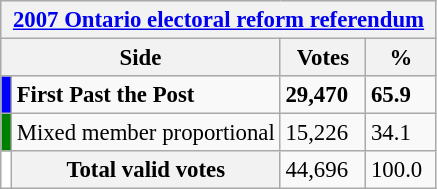<table class="wikitable" style="font-size: 95%; clear:both">
<tr style="background-color:#E9E9E9">
<th colspan=4><a href='#'>2007 Ontario electoral reform referendum</a></th>
</tr>
<tr style="background-color:#E9E9E9">
<th colspan=2 style="width: 130px">Side</th>
<th style="width: 50px">Votes</th>
<th style="width: 40px">%</th>
</tr>
<tr>
<td bgcolor="blue"></td>
<td><strong>First Past the Post</strong></td>
<td><strong>29,470</strong></td>
<td><strong>65.9</strong></td>
</tr>
<tr>
<td bgcolor="green"></td>
<td>Mixed member proportional</td>
<td>15,226</td>
<td>34.1</td>
</tr>
<tr>
<td bgcolor="white"></td>
<th>Total valid votes</th>
<td>44,696</td>
<td>100.0</td>
</tr>
</table>
